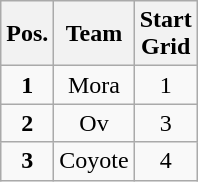<table class="wikitable">
<tr>
<th>Pos.</th>
<th>Team</th>
<th>Start<br>Grid </th>
</tr>
<tr | align="center" |>
<td><strong>1</strong></td>
<td>Mora </td>
<td>1</td>
</tr>
<tr | align="center" |>
<td><strong>2</strong></td>
<td>Ov</td>
<td>3</td>
</tr>
<tr | align="center" |>
<td><strong>3</strong></td>
<td>Coyote</td>
<td>4</td>
</tr>
</table>
